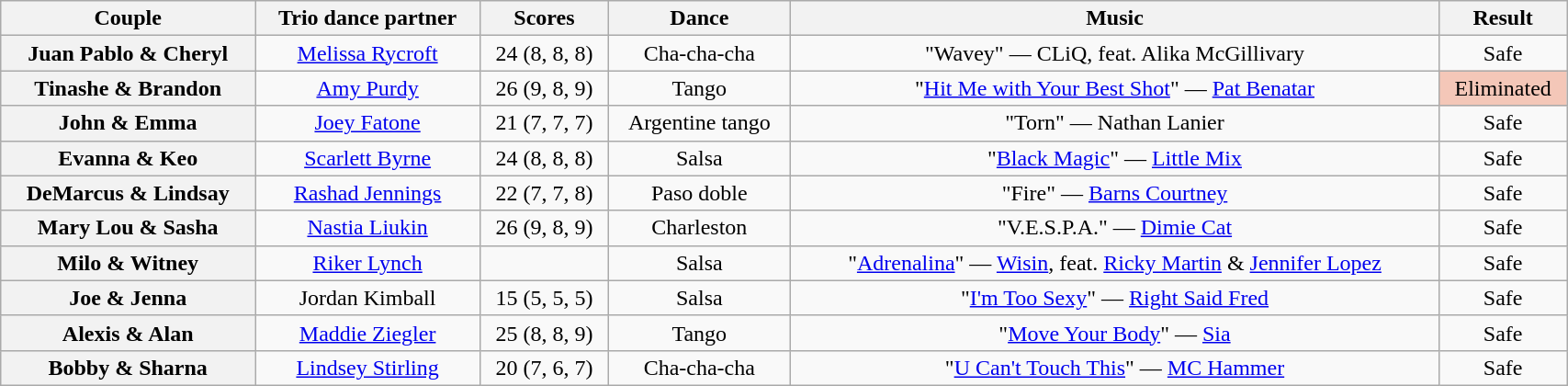<table class="wikitable sortable" style="text-align:center; width:90%">
<tr>
<th scope="col">Couple</th>
<th scope="col" class="unsortable">Trio dance partner</th>
<th scope="col">Scores</th>
<th scope="col" class="unsortable">Dance</th>
<th scope="col" class="unsortable">Music</th>
<th scope="col" class="unsortable">Result</th>
</tr>
<tr>
<th scope="row">Juan Pablo & Cheryl</th>
<td><a href='#'>Melissa Rycroft</a></td>
<td>24 (8, 8, 8)</td>
<td>Cha-cha-cha</td>
<td>"Wavey" — CLiQ, feat. Alika McGillivary</td>
<td>Safe</td>
</tr>
<tr>
<th scope="row">Tinashe & Brandon</th>
<td><a href='#'>Amy Purdy</a></td>
<td>26 (9, 8, 9)</td>
<td>Tango</td>
<td>"<a href='#'>Hit Me with Your Best Shot</a>" — <a href='#'>Pat Benatar</a></td>
<td bgcolor=f4c7b8>Eliminated</td>
</tr>
<tr>
<th scope="row">John & Emma</th>
<td><a href='#'>Joey Fatone</a></td>
<td>21 (7, 7, 7)</td>
<td>Argentine tango</td>
<td>"Torn" — Nathan Lanier</td>
<td>Safe</td>
</tr>
<tr>
<th scope="row">Evanna & Keo</th>
<td><a href='#'>Scarlett Byrne</a></td>
<td>24 (8, 8, 8)</td>
<td>Salsa</td>
<td>"<a href='#'>Black Magic</a>" — <a href='#'>Little Mix</a></td>
<td>Safe</td>
</tr>
<tr>
<th scope="row">DeMarcus & Lindsay</th>
<td><a href='#'>Rashad Jennings</a></td>
<td>22 (7, 7, 8)</td>
<td>Paso doble</td>
<td>"Fire" — <a href='#'>Barns Courtney</a></td>
<td>Safe</td>
</tr>
<tr>
<th scope="row">Mary Lou & Sasha</th>
<td><a href='#'>Nastia Liukin</a></td>
<td>26 (9, 8, 9)</td>
<td>Charleston</td>
<td>"V.E.S.P.A." — <a href='#'>Dimie Cat</a></td>
<td>Safe</td>
</tr>
<tr>
<th scope="row">Milo & Witney</th>
<td><a href='#'>Riker Lynch</a></td>
<td></td>
<td>Salsa</td>
<td>"<a href='#'>Adrenalina</a>" — <a href='#'>Wisin</a>, feat. <a href='#'>Ricky Martin</a> & <a href='#'>Jennifer Lopez</a></td>
<td>Safe</td>
</tr>
<tr>
<th scope="row">Joe & Jenna</th>
<td>Jordan Kimball</td>
<td>15 (5, 5, 5)</td>
<td>Salsa</td>
<td>"<a href='#'>I'm Too Sexy</a>" — <a href='#'>Right Said Fred</a></td>
<td>Safe</td>
</tr>
<tr>
<th scope="row">Alexis & Alan</th>
<td><a href='#'>Maddie Ziegler</a></td>
<td>25 (8, 8, 9)</td>
<td>Tango</td>
<td>"<a href='#'>Move Your Body</a>" — <a href='#'>Sia</a></td>
<td>Safe</td>
</tr>
<tr>
<th scope="row">Bobby & Sharna</th>
<td><a href='#'>Lindsey Stirling</a></td>
<td>20 (7, 6, 7)</td>
<td>Cha-cha-cha</td>
<td>"<a href='#'>U Can't Touch This</a>" — <a href='#'>MC Hammer</a></td>
<td>Safe</td>
</tr>
</table>
